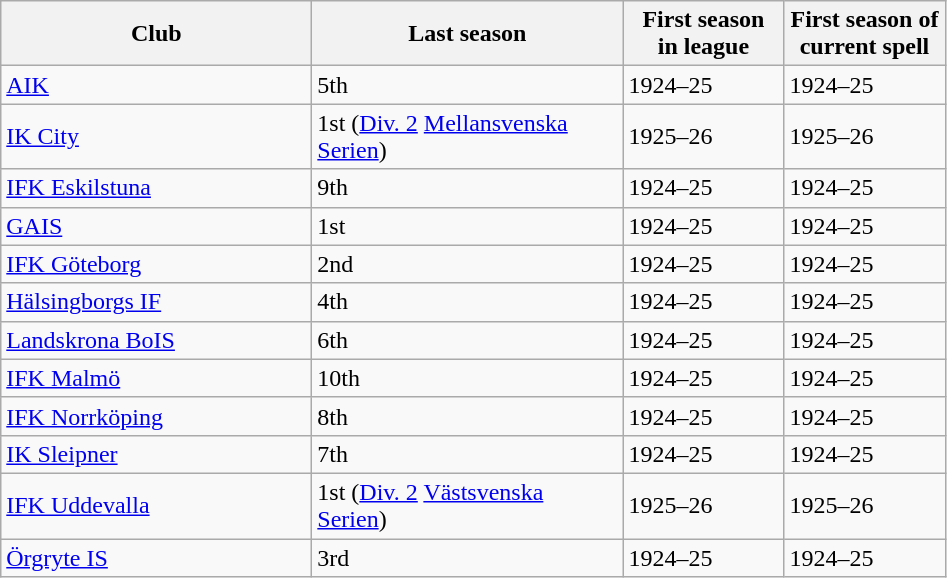<table class="wikitable">
<tr>
<th style="width: 200px;">Club</th>
<th style="width: 200px;">Last season</th>
<th style="width: 100px;">First season<br>in league</th>
<th style="width: 100px;">First season of<br>current spell</th>
</tr>
<tr>
<td><a href='#'>AIK</a></td>
<td>5th</td>
<td>1924–25</td>
<td>1924–25</td>
</tr>
<tr>
<td><a href='#'>IK City</a></td>
<td>1st (<a href='#'>Div. 2</a> <a href='#'>Mellansvenska Serien</a>)</td>
<td>1925–26</td>
<td>1925–26</td>
</tr>
<tr>
<td><a href='#'>IFK Eskilstuna</a></td>
<td>9th</td>
<td>1924–25</td>
<td>1924–25</td>
</tr>
<tr>
<td><a href='#'>GAIS</a></td>
<td>1st</td>
<td>1924–25</td>
<td>1924–25</td>
</tr>
<tr>
<td><a href='#'>IFK Göteborg</a></td>
<td>2nd</td>
<td>1924–25</td>
<td>1924–25</td>
</tr>
<tr>
<td><a href='#'>Hälsingborgs IF</a></td>
<td>4th</td>
<td>1924–25</td>
<td>1924–25</td>
</tr>
<tr>
<td><a href='#'>Landskrona BoIS</a></td>
<td>6th</td>
<td>1924–25</td>
<td>1924–25</td>
</tr>
<tr>
<td><a href='#'>IFK Malmö</a></td>
<td>10th</td>
<td>1924–25</td>
<td>1924–25</td>
</tr>
<tr>
<td><a href='#'>IFK Norrköping</a></td>
<td>8th</td>
<td>1924–25</td>
<td>1924–25</td>
</tr>
<tr>
<td><a href='#'>IK Sleipner</a></td>
<td>7th</td>
<td>1924–25</td>
<td>1924–25</td>
</tr>
<tr>
<td><a href='#'>IFK Uddevalla</a></td>
<td>1st (<a href='#'>Div. 2</a> <a href='#'>Västsvenska Serien</a>)</td>
<td>1925–26</td>
<td>1925–26</td>
</tr>
<tr>
<td><a href='#'>Örgryte IS</a></td>
<td>3rd</td>
<td>1924–25</td>
<td>1924–25</td>
</tr>
</table>
